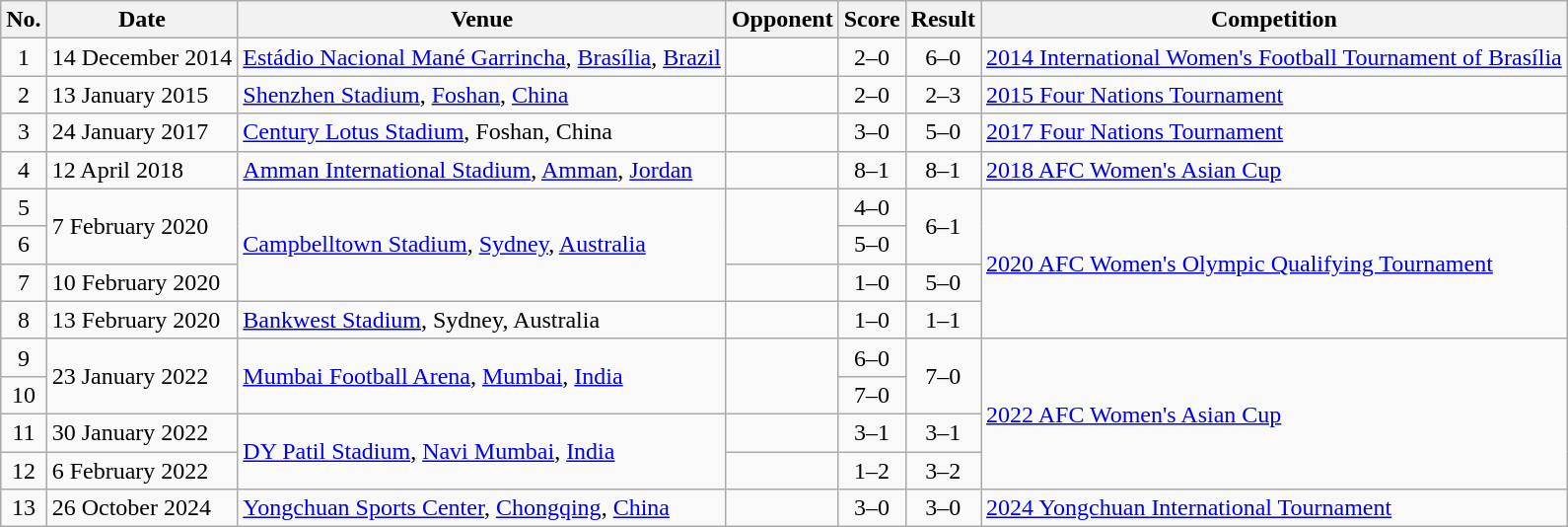<table class="wikitable sortable">
<tr>
<th scope="col">No.</th>
<th scope="col">Date</th>
<th scope="col">Venue</th>
<th scope="col">Opponent</th>
<th scope="col">Score</th>
<th scope="col">Result</th>
<th scope="col">Competition</th>
</tr>
<tr>
<td style="text-align:center">1</td>
<td>14 December 2014</td>
<td><a href='#'>Estádio Nacional Mané Garrincha</a>, <a href='#'>Brasília</a>, <a href='#'>Brazil</a></td>
<td></td>
<td style="text-align:center">2–0</td>
<td style="text-align:center">6–0</td>
<td><a href='#'>2014 International Women's Football Tournament of Brasília</a></td>
</tr>
<tr>
<td style="text-align:center">2</td>
<td>13 January 2015</td>
<td><a href='#'>Shenzhen Stadium</a>, <a href='#'>Foshan</a>, <a href='#'>China</a></td>
<td></td>
<td style="text-align:center">2–0</td>
<td style="text-align:center">2–3</td>
<td><a href='#'>2015 Four Nations Tournament</a></td>
</tr>
<tr>
<td style="text-align:center">3</td>
<td>24 January 2017</td>
<td><a href='#'>Century Lotus Stadium</a>, Foshan, China</td>
<td></td>
<td style="text-align:center">3–0</td>
<td style="text-align:center">5–0</td>
<td><a href='#'>2017 Four Nations Tournament</a></td>
</tr>
<tr>
<td style="text-align:center">4</td>
<td>12 April 2018</td>
<td><a href='#'>Amman International Stadium</a>, <a href='#'>Amman</a>, <a href='#'>Jordan</a></td>
<td></td>
<td style="text-align:center">8–1</td>
<td style="text-align:center">8–1</td>
<td><a href='#'>2018 AFC Women's Asian Cup</a></td>
</tr>
<tr>
<td style="text-align:center">5</td>
<td rowspan="2">7 February 2020</td>
<td rowspan="3"><a href='#'>Campbelltown Stadium</a>, <a href='#'>Sydney</a>, <a href='#'>Australia</a></td>
<td rowspan="2"></td>
<td style="text-align:center">4–0</td>
<td rowspan="2" style="text-align:center">6–1</td>
<td rowspan="4"><a href='#'>2020 AFC Women's Olympic Qualifying Tournament</a></td>
</tr>
<tr>
<td style="text-align:center">6</td>
<td style="text-align:center">5–0</td>
</tr>
<tr>
<td style="text-align:center">7</td>
<td>10 February 2020</td>
<td></td>
<td style="text-align:center">1–0</td>
<td style="text-align:center">5–0</td>
</tr>
<tr>
<td style="text-align:center">8</td>
<td>13 February 2020</td>
<td><a href='#'>Bankwest Stadium</a>, Sydney, Australia</td>
<td></td>
<td style="text-align:center">1–0</td>
<td style="text-align:center">1–1</td>
</tr>
<tr>
<td style="text-align:center">9</td>
<td rowspan="2">23 January 2022</td>
<td rowspan="2"><a href='#'>Mumbai Football Arena</a>, <a href='#'>Mumbai</a>, <a href='#'>India</a></td>
<td rowspan="2"></td>
<td style="text-align:center">6–0</td>
<td rowspan="2" style="text-align:center">7–0</td>
<td rowspan=4><a href='#'>2022 AFC Women's Asian Cup</a></td>
</tr>
<tr>
<td style="text-align:center">10</td>
<td style="text-align:center">7–0</td>
</tr>
<tr>
<td style="text-align:center">11</td>
<td>30 January 2022</td>
<td rowspan="2"><a href='#'>DY Patil Stadium</a>, <a href='#'>Navi Mumbai</a>, <a href='#'>India</a></td>
<td></td>
<td style="text-align:center">3–1</td>
<td style="text-align:center">3–1</td>
</tr>
<tr>
<td style="text-align:center">12</td>
<td>6 February 2022</td>
<td></td>
<td style="text-align:center">1–2</td>
<td style="text-align:center">3–2</td>
</tr>
<tr>
<td style="text-align:center">13</td>
<td>26 October 2024</td>
<td><a href='#'>Yongchuan Sports Center</a>, <a href='#'>Chongqing</a>, <a href='#'>China</a></td>
<td></td>
<td style="text-align:center">3–0</td>
<td style="text-align:center">3–0</td>
<td><a href='#'>2024 Yongchuan International Tournament</a></td>
</tr>
</table>
